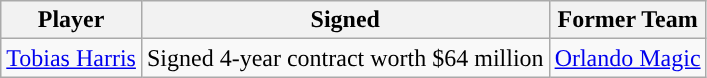<table class="wikitable sortable sortable">
<tr>
<th>Player</th>
<th>Signed</th>
<th>Former Team</th>
</tr>
<tr style="text-align: center">
<td><a href='#'>Tobias Harris</a></td>
<td>Signed 4-year contract worth $64 million</td>
<td><a href='#'>Orlando Magic</a></td>
</tr>
</table>
